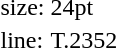<table style="margin-left:40px;">
<tr>
<td>size:</td>
<td>24pt</td>
</tr>
<tr>
<td>line:</td>
<td>T.2352</td>
</tr>
</table>
